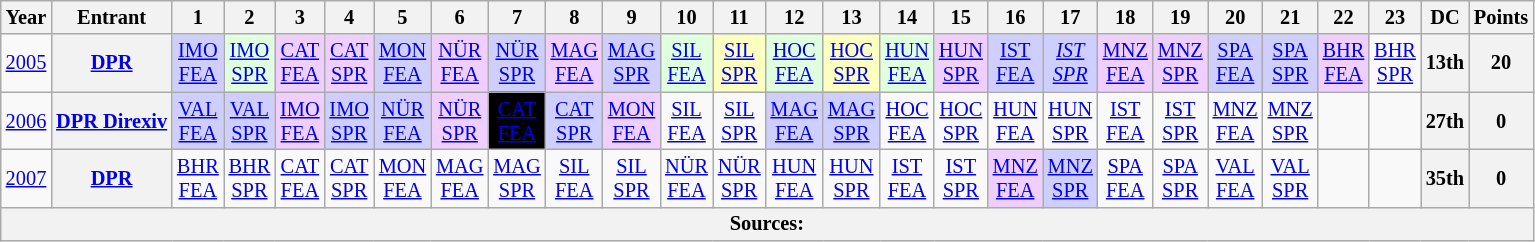<table class="wikitable" style="text-align:center; font-size:85%">
<tr>
<th>Year</th>
<th>Entrant</th>
<th>1</th>
<th>2</th>
<th>3</th>
<th>4</th>
<th>5</th>
<th>6</th>
<th>7</th>
<th>8</th>
<th>9</th>
<th>10</th>
<th>11</th>
<th>12</th>
<th>13</th>
<th>14</th>
<th>15</th>
<th>16</th>
<th>17</th>
<th>18</th>
<th>19</th>
<th>20</th>
<th>21</th>
<th>22</th>
<th>23</th>
<th>DC</th>
<th>Points</th>
</tr>
<tr>
<td><a href='#'>2005</a></td>
<th><a href='#'>DPR</a></th>
<td style="background:#CFCFFF;"><a href='#'>IMO<br>FEA</a><br></td>
<td style="background:#DFFFDF;"><a href='#'>IMO<br>SPR</a><br></td>
<td style="background:#EFCFFF;"><a href='#'>CAT<br>FEA</a><br></td>
<td style="background:#EFCFFF;"><a href='#'>CAT<br>SPR</a><br></td>
<td style="background:#CFCFFF;"><a href='#'>MON<br>FEA</a><br></td>
<td style="background:#EFCFFF;"><a href='#'>NÜR<br>FEA</a><br></td>
<td style="background:#CFCFFF;"><a href='#'>NÜR<br>SPR</a><br></td>
<td style="background:#EFCFFF;"><a href='#'>MAG<br>FEA</a><br></td>
<td style="background:#CFCFFF;"><a href='#'>MAG<br>SPR</a><br></td>
<td style="background:#DFFFDF;"><a href='#'>SIL<br>FEA</a><br></td>
<td style="background:#FBFFBF;"><a href='#'>SIL<br>SPR</a><br></td>
<td style="background:#DFFFDF;"><a href='#'>HOC<br>FEA</a><br></td>
<td style="background:#FBFFBF;"><a href='#'>HOC<br>SPR</a><br></td>
<td style="background:#DFFFDF;"><a href='#'>HUN<br>FEA</a><br></td>
<td style="background:#EFCFFF;"><a href='#'>HUN<br>SPR</a><br></td>
<td style="background:#CFCFFF;"><a href='#'>IST<br>FEA</a><br></td>
<td style="background:#CFCFFF;"><em><a href='#'>IST<br>SPR</a></em><br></td>
<td style="background:#EFCFFF;"><a href='#'>MNZ<br>FEA</a><br></td>
<td style="background:#EFCFFF;"><a href='#'>MNZ<br>SPR</a><br></td>
<td style="background:#CFCFFF;"><a href='#'>SPA<br>FEA</a><br></td>
<td style="background:#CFCFFF;"><a href='#'>SPA<br>SPR</a><br></td>
<td style="background:#EFCFFF;"><a href='#'>BHR<br>FEA</a><br></td>
<td><a href='#'>BHR<br>SPR</a><br></td>
<th>13th</th>
<th>20</th>
</tr>
<tr>
<td><a href='#'>2006</a></td>
<th nowrap><a href='#'>DPR Direxiv</a></th>
<td style="background:#CFCFFF;"><a href='#'>VAL<br>FEA</a><br></td>
<td style="background:#CFCFFF;"><a href='#'>VAL<br>SPR</a><br></td>
<td style="background:#EFCFFF;"><a href='#'>IMO<br>FEA</a><br></td>
<td style="background:#CFCFFF;"><a href='#'>IMO<br>SPR</a><br></td>
<td style="background:#CFCFFF;"><a href='#'>NÜR<br>FEA</a><br></td>
<td style="background:#EFCFFF;"><a href='#'>NÜR<br>SPR</a><br></td>
<td style="background:#000000; color:white"><a href='#'><span>CAT<br>FEA</span></a><br></td>
<td style="background:#CFCFFF;"><a href='#'>CAT<br>SPR</a><br></td>
<td style="background:#EFCFFF;"><a href='#'>MON<br>FEA</a><br></td>
<td><a href='#'>SIL<br>FEA</a></td>
<td><a href='#'>SIL<br>SPR</a></td>
<td style="background:#CFCFFF;"><a href='#'>MAG<br>FEA</a><br></td>
<td style="background:#CFCFFF;"><a href='#'>MAG<br>SPR</a><br></td>
<td><a href='#'>HOC<br>FEA</a></td>
<td><a href='#'>HOC<br>SPR</a></td>
<td><a href='#'>HUN<br>FEA</a></td>
<td><a href='#'>HUN<br>SPR</a></td>
<td><a href='#'>IST<br>FEA</a></td>
<td><a href='#'>IST<br>SPR</a></td>
<td><a href='#'>MNZ<br>FEA</a></td>
<td><a href='#'>MNZ<br>SPR</a></td>
<td></td>
<td></td>
<th>27th</th>
<th>0</th>
</tr>
<tr>
<td><a href='#'>2007</a></td>
<th><a href='#'>DPR</a></th>
<td><a href='#'>BHR<br>FEA</a></td>
<td><a href='#'>BHR<br>SPR</a></td>
<td><a href='#'>CAT<br>FEA</a></td>
<td><a href='#'>CAT<br>SPR</a></td>
<td><a href='#'>MON<br>FEA</a></td>
<td><a href='#'>MAG<br>FEA</a></td>
<td><a href='#'>MAG<br>SPR</a></td>
<td><a href='#'>SIL<br>FEA</a></td>
<td><a href='#'>SIL<br>SPR</a></td>
<td><a href='#'>NÜR<br>FEA</a></td>
<td><a href='#'>NÜR<br>SPR</a></td>
<td><a href='#'>HUN<br>FEA</a></td>
<td><a href='#'>HUN<br>SPR</a></td>
<td><a href='#'>IST<br>FEA</a></td>
<td><a href='#'>IST<br>SPR</a></td>
<td style="background:#EFCFFF;"><a href='#'>MNZ<br>FEA</a><br></td>
<td style="background:#CFCFFF;"><a href='#'>MNZ<br>SPR</a><br></td>
<td><a href='#'>SPA<br>FEA</a></td>
<td><a href='#'>SPA<br>SPR</a></td>
<td><a href='#'>VAL<br>FEA</a></td>
<td><a href='#'>VAL<br>SPR</a></td>
<td></td>
<td></td>
<th>35th</th>
<th>0</th>
</tr>
<tr>
<th colspan="27">Sources:</th>
</tr>
</table>
